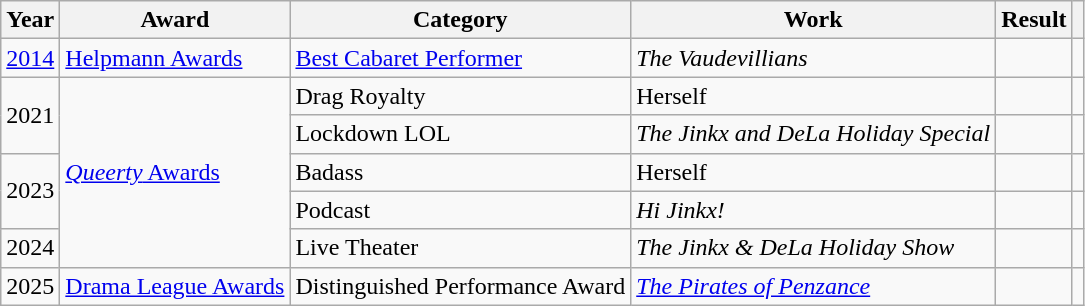<table class="wikitable">
<tr>
<th>Year</th>
<th>Award</th>
<th>Category</th>
<th>Work</th>
<th>Result</th>
<th></th>
</tr>
<tr>
<td><a href='#'>2014</a></td>
<td><a href='#'>Helpmann Awards</a></td>
<td><a href='#'>Best Cabaret Performer</a></td>
<td><em>The Vaudevillians</em></td>
<td></td>
<td></td>
</tr>
<tr>
<td rowspan="2">2021</td>
<td rowspan="5"><a href='#'><em>Queerty</em> Awards</a></td>
<td>Drag Royalty</td>
<td>Herself</td>
<td></td>
<td></td>
</tr>
<tr>
<td>Lockdown LOL</td>
<td><em>The Jinkx and DeLa Holiday Special</em></td>
<td></td>
<td></td>
</tr>
<tr>
<td rowspan="2">2023</td>
<td>Badass</td>
<td>Herself</td>
<td></td>
<td></td>
</tr>
<tr>
<td>Podcast</td>
<td><em>Hi Jinkx!</em></td>
<td></td>
<td></td>
</tr>
<tr>
<td>2024</td>
<td>Live Theater</td>
<td><em>The Jinkx & DeLa Holiday Show</em></td>
<td></td>
<td></td>
</tr>
<tr>
<td>2025</td>
<td><a href='#'>Drama League Awards</a></td>
<td>Distinguished Performance Award</td>
<td><em><a href='#'>The Pirates of Penzance</a></em></td>
<td></td>
<td></td>
</tr>
</table>
